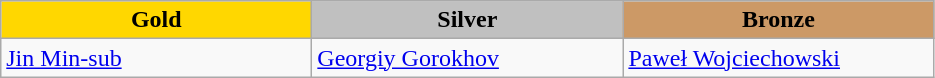<table class="wikitable" style="text-align:left">
<tr align="center">
<td width=200 bgcolor=gold><strong>Gold</strong></td>
<td width=200 bgcolor=silver><strong>Silver</strong></td>
<td width=200 bgcolor=CC9966><strong>Bronze</strong></td>
</tr>
<tr>
<td><a href='#'>Jin Min-sub</a><br><em></em></td>
<td><a href='#'>Georgiy Gorokhov</a><br><em></em></td>
<td><a href='#'>Paweł Wojciechowski</a><br><em></em></td>
</tr>
</table>
